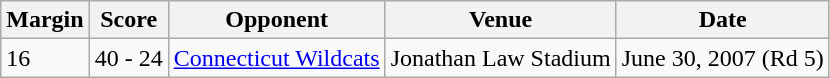<table class="wikitable" style="text-align:left;">
<tr>
<th>Margin</th>
<th>Score</th>
<th>Opponent</th>
<th>Venue</th>
<th>Date</th>
</tr>
<tr>
<td>16</td>
<td>40 - 24</td>
<td><a href='#'>Connecticut Wildcats</a></td>
<td>Jonathan Law Stadium</td>
<td>June 30, 2007 (Rd 5)</td>
</tr>
</table>
